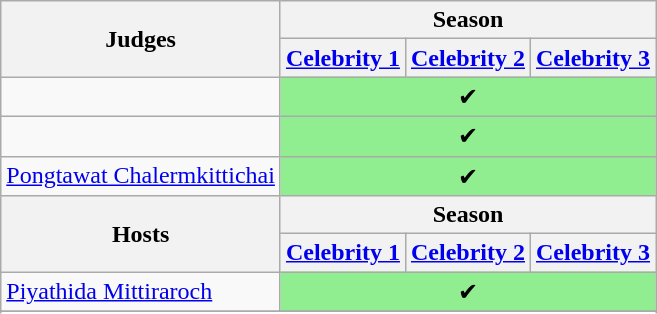<table class="wikitable">
<tr>
<th rowspan="2">Judges</th>
<th colspan="3">Season</th>
</tr>
<tr>
<th><strong><a href='#'>Celebrity 1</a></strong></th>
<th><strong><a href='#'>Celebrity 2</a></strong></th>
<th><strong><a href='#'>Celebrity 3</a></strong></th>
</tr>
<tr>
<td></td>
<td colspan="3" style="background:lightgreen; text-align:center;">✔</td>
</tr>
<tr>
<td></td>
<td colspan="3" style="background:lightgreen; text-align:center;">✔</td>
</tr>
<tr>
<td><a href='#'>Pongtawat Chalermkittichai</a></td>
<td colspan="3" style="background:lightgreen; text-align:center;">✔</td>
</tr>
<tr>
<th rowspan="2">Hosts</th>
<th colspan="3">Season</th>
</tr>
<tr>
<th><strong><a href='#'>Celebrity 1</a></strong></th>
<th><strong><a href='#'>Celebrity 2</a></strong></th>
<th><strong><a href='#'>Celebrity 3</a></strong></th>
</tr>
<tr>
<td><a href='#'>Piyathida Mittiraroch</a></td>
<td colspan="3" style="background:lightgreen; text-align:center;">✔</td>
</tr>
<tr>
</tr>
<tr>
</tr>
</table>
